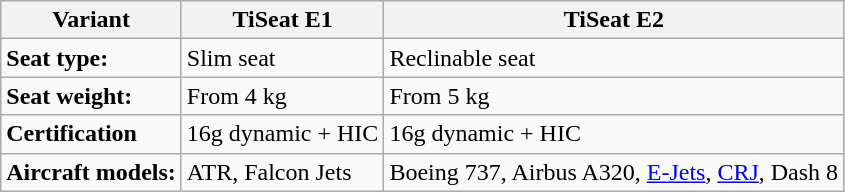<table class="wikitable">
<tr>
<th>Variant</th>
<th>TiSeat E1</th>
<th>TiSeat E2</th>
</tr>
<tr>
<td><strong>Seat type:</strong></td>
<td>Slim seat</td>
<td>Reclinable seat</td>
</tr>
<tr>
<td><strong>Seat weight:</strong></td>
<td>From 4 kg</td>
<td>From 5 kg</td>
</tr>
<tr>
<td><strong>Certification</strong></td>
<td>16g dynamic + HIC</td>
<td>16g dynamic + HIC</td>
</tr>
<tr>
<td><strong>Aircraft models:</strong></td>
<td>ATR, Falcon Jets</td>
<td>Boeing 737, Airbus A320, <a href='#'>E-Jets</a>, <a href='#'>CRJ</a>, Dash 8</td>
</tr>
</table>
